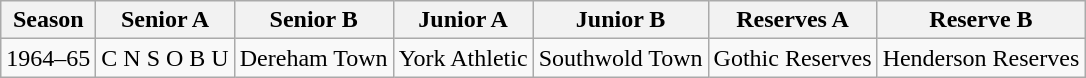<table class="wikitable">
<tr>
<th>Season</th>
<th>Senior A</th>
<th>Senior B</th>
<th>Junior A</th>
<th>Junior B</th>
<th>Reserves A</th>
<th>Reserve B</th>
</tr>
<tr>
<td>1964–65</td>
<td>C N S O B U</td>
<td>Dereham Town</td>
<td>York Athletic</td>
<td>Southwold Town</td>
<td>Gothic Reserves</td>
<td>Henderson Reserves</td>
</tr>
</table>
